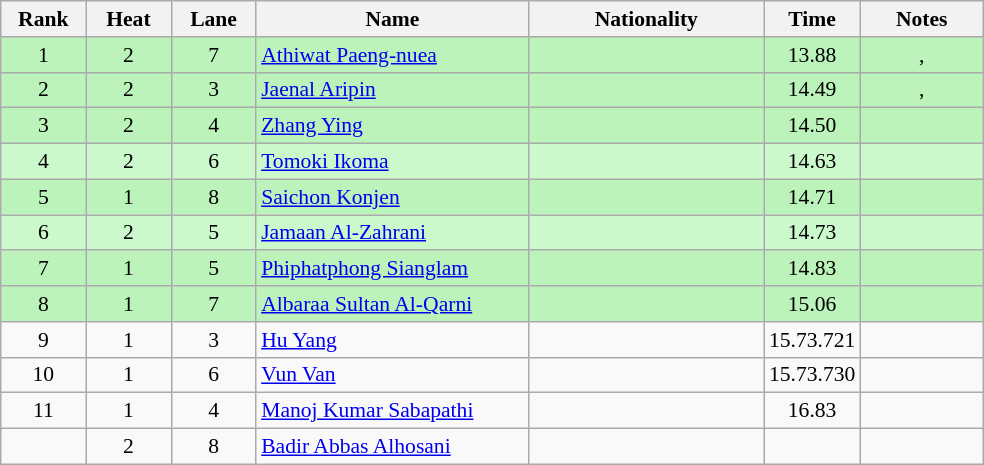<table class="wikitable sortable" style="font-size:90%; text-align:center">
<tr>
<th width="50">Rank</th>
<th width="50">Heat</th>
<th width="50">Lane</th>
<th width="175">Name</th>
<th width="150">Nationality</th>
<th width="50">Time</th>
<th width="75">Notes</th>
</tr>
<tr bgcolor="#BBF3BB">
<td>1</td>
<td>2</td>
<td>7</td>
<td align="left"><a href='#'>Athiwat Paeng-nuea</a></td>
<td align="left"></td>
<td>13.88</td>
<td>, </td>
</tr>
<tr bgcolor="#BBF3BB">
<td>2</td>
<td>2</td>
<td>3</td>
<td align="left"><a href='#'>Jaenal Aripin</a></td>
<td align="left"></td>
<td>14.49</td>
<td>, </td>
</tr>
<tr bgcolor="#BBF3BB">
<td>3</td>
<td>2</td>
<td>4</td>
<td align="left"><a href='#'>Zhang Ying</a></td>
<td align="left"></td>
<td>14.50</td>
<td></td>
</tr>
<tr bgcolor="#CCF9CC">
<td>4</td>
<td>2</td>
<td>6</td>
<td align="left"><a href='#'>Tomoki Ikoma</a></td>
<td align="left"></td>
<td>14.63</td>
<td></td>
</tr>
<tr bgcolor="#BBF3BB">
<td>5</td>
<td>1</td>
<td>8</td>
<td align="left"><a href='#'>Saichon Konjen</a></td>
<td align="left"></td>
<td>14.71</td>
<td></td>
</tr>
<tr bgcolor="#CCF9CC">
<td>6</td>
<td>2</td>
<td>5</td>
<td align="left"><a href='#'>Jamaan Al-Zahrani</a></td>
<td align="left"></td>
<td>14.73</td>
<td></td>
</tr>
<tr bgcolor="#BBF3BB">
<td>7</td>
<td>1</td>
<td>5</td>
<td align="left"><a href='#'>Phiphatphong Sianglam</a></td>
<td align="left"></td>
<td>14.83</td>
<td></td>
</tr>
<tr bgcolor="#BBF3BB">
<td>8</td>
<td>1</td>
<td>7</td>
<td align="left"><a href='#'>Albaraa Sultan Al-Qarni</a></td>
<td align="left"></td>
<td>15.06</td>
<td></td>
</tr>
<tr>
<td>9</td>
<td>1</td>
<td>3</td>
<td align="left"><a href='#'>Hu Yang</a></td>
<td align="left"></td>
<td>15.73.721</td>
<td></td>
</tr>
<tr>
<td>10</td>
<td>1</td>
<td>6</td>
<td align="left"><a href='#'>Vun Van</a></td>
<td align="left"></td>
<td>15.73.730</td>
<td></td>
</tr>
<tr>
<td>11</td>
<td>1</td>
<td>4</td>
<td align="left"><a href='#'>Manoj Kumar Sabapathi</a></td>
<td align="left"></td>
<td>16.83</td>
<td></td>
</tr>
<tr>
<td></td>
<td>2</td>
<td>8</td>
<td align="left"><a href='#'>Badir Abbas Alhosani</a></td>
<td align="left"></td>
<td></td>
<td></td>
</tr>
</table>
